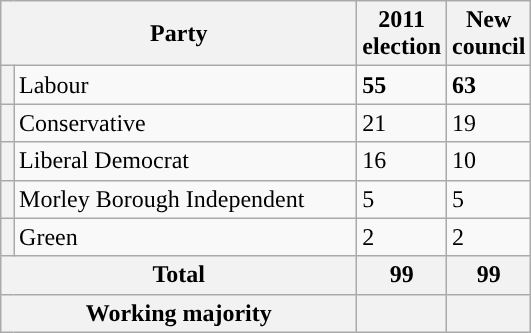<table class="wikitable">
<tr>
<th valign=centre colspan="2" style="width: 230px">Party</th>
<th valign=top style="width: 30px">2011 election</th>
<th valign=top style="width: 30px">New council</th>
</tr>
<tr>
<th style="background-color: "></th>
<td>Labour</td>
<td><strong>55</strong></td>
<td><strong>63</strong></td>
</tr>
<tr>
<th style="background-color: "></th>
<td>Conservative</td>
<td>21</td>
<td>19</td>
</tr>
<tr>
<th style="background-color: "></th>
<td>Liberal Democrat</td>
<td>16</td>
<td>10</td>
</tr>
<tr>
<th style="background-color: "></th>
<td>Morley Borough Independent</td>
<td>5</td>
<td>5</td>
</tr>
<tr>
<th style="background-color: "></th>
<td>Green</td>
<td>2</td>
<td>2</td>
</tr>
<tr>
<th colspan=2>Total</th>
<th style="text-align: center">99</th>
<th colspan=3>99</th>
</tr>
<tr>
<th colspan=2>Working majority</th>
<th></th>
<th></th>
</tr>
</table>
